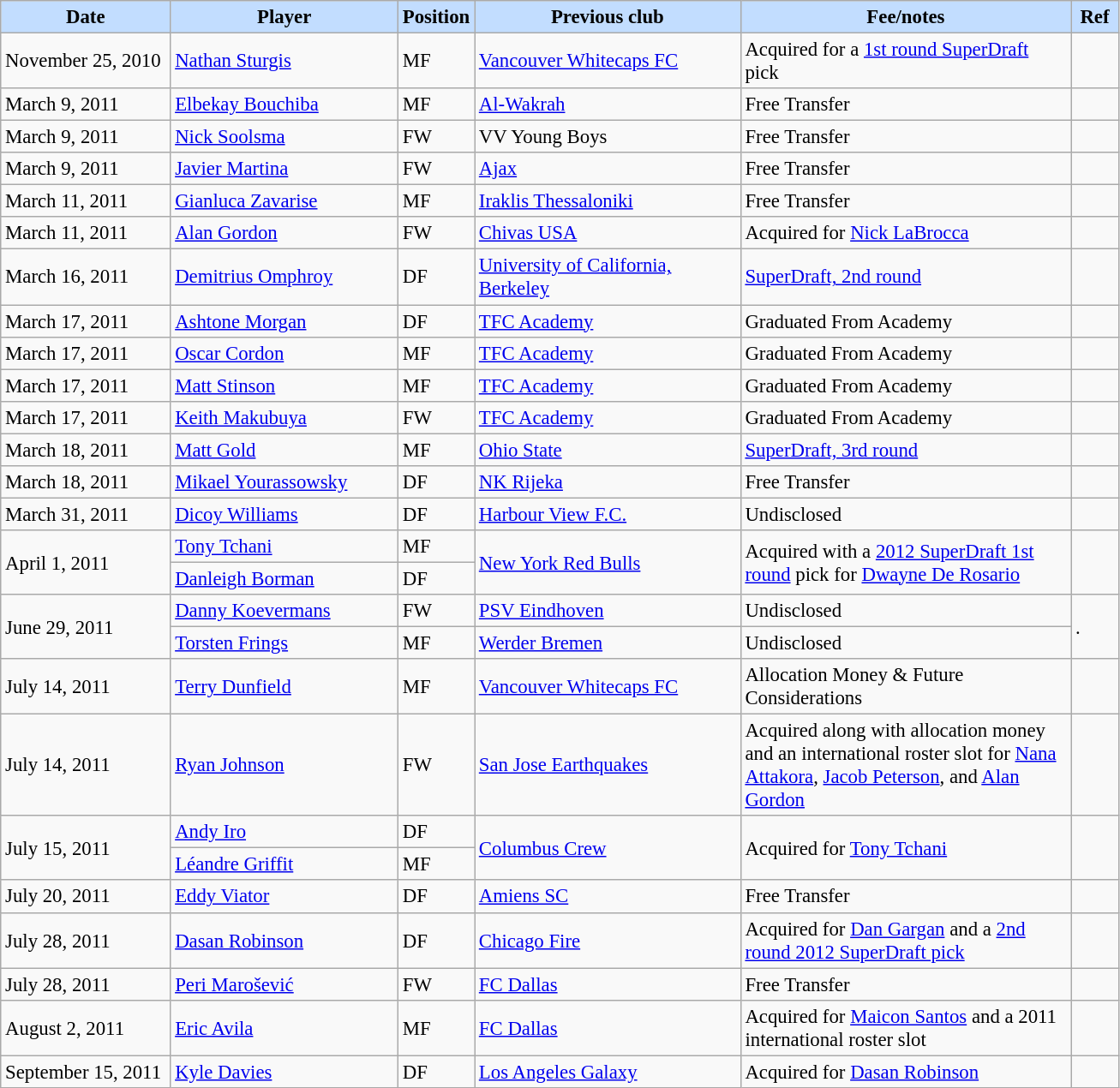<table class="wikitable" style="text-align:left; font-size:95%;">
<tr>
<th style="background:#c2ddff; width:125px;">Date</th>
<th style="background:#c2ddff; width:170px;">Player</th>
<th style="background:#c2ddff; width:50px;">Position</th>
<th style="background:#c2ddff; width:200px;">Previous club</th>
<th style="background:#c2ddff; width:250px;">Fee/notes</th>
<th style="background:#c2ddff; width:30px;">Ref</th>
</tr>
<tr>
<td>November 25, 2010</td>
<td> <a href='#'>Nathan Sturgis</a></td>
<td>MF</td>
<td> <a href='#'>Vancouver Whitecaps FC</a></td>
<td>Acquired for a <a href='#'>1st round SuperDraft</a> pick</td>
<td></td>
</tr>
<tr>
<td>March 9, 2011</td>
<td> <a href='#'>Elbekay Bouchiba</a></td>
<td>MF</td>
<td> <a href='#'>Al-Wakrah</a></td>
<td>Free Transfer</td>
<td></td>
</tr>
<tr>
<td>March 9, 2011</td>
<td> <a href='#'>Nick Soolsma</a></td>
<td>FW</td>
<td> VV Young Boys</td>
<td>Free Transfer</td>
<td></td>
</tr>
<tr>
<td>March 9, 2011</td>
<td> <a href='#'>Javier Martina</a></td>
<td>FW</td>
<td> <a href='#'>Ajax</a></td>
<td>Free Transfer</td>
<td></td>
</tr>
<tr>
<td>March 11, 2011</td>
<td> <a href='#'>Gianluca Zavarise</a></td>
<td>MF</td>
<td> <a href='#'>Iraklis Thessaloniki</a></td>
<td>Free Transfer</td>
<td></td>
</tr>
<tr>
<td>March 11, 2011</td>
<td> <a href='#'>Alan Gordon</a></td>
<td>FW</td>
<td> <a href='#'>Chivas USA</a></td>
<td>Acquired for <a href='#'>Nick LaBrocca</a></td>
<td></td>
</tr>
<tr>
<td>March 16, 2011</td>
<td> <a href='#'>Demitrius Omphroy</a></td>
<td>DF</td>
<td> <a href='#'>University of California, Berkeley</a></td>
<td><a href='#'>SuperDraft, 2nd round</a></td>
<td></td>
</tr>
<tr>
<td>March 17, 2011</td>
<td> <a href='#'>Ashtone Morgan</a></td>
<td>DF</td>
<td> <a href='#'>TFC Academy</a></td>
<td>Graduated From Academy</td>
<td></td>
</tr>
<tr>
<td>March 17, 2011</td>
<td> <a href='#'>Oscar Cordon</a></td>
<td>MF</td>
<td> <a href='#'>TFC Academy</a></td>
<td>Graduated From Academy</td>
<td></td>
</tr>
<tr>
<td>March 17, 2011</td>
<td> <a href='#'>Matt Stinson</a></td>
<td>MF</td>
<td> <a href='#'>TFC Academy</a></td>
<td>Graduated From Academy</td>
<td></td>
</tr>
<tr>
<td>March 17, 2011</td>
<td> <a href='#'>Keith Makubuya</a></td>
<td>FW</td>
<td> <a href='#'>TFC Academy</a></td>
<td>Graduated From Academy</td>
<td></td>
</tr>
<tr>
<td>March 18, 2011</td>
<td> <a href='#'>Matt Gold</a></td>
<td>MF</td>
<td> <a href='#'>Ohio State</a></td>
<td><a href='#'>SuperDraft, 3rd round</a></td>
<td></td>
</tr>
<tr>
<td>March 18, 2011</td>
<td> <a href='#'>Mikael Yourassowsky</a></td>
<td>DF</td>
<td> <a href='#'>NK Rijeka</a></td>
<td>Free Transfer</td>
<td></td>
</tr>
<tr>
<td>March 31, 2011</td>
<td> <a href='#'>Dicoy Williams</a></td>
<td>DF</td>
<td> <a href='#'>Harbour View F.C.</a></td>
<td>Undisclosed</td>
<td></td>
</tr>
<tr>
<td rowspan="2">April 1, 2011</td>
<td> <a href='#'>Tony Tchani</a></td>
<td>MF</td>
<td rowspan="2"> <a href='#'>New York Red Bulls</a></td>
<td rowspan="2">Acquired with a <a href='#'>2012 SuperDraft 1st round</a> pick for <a href='#'>Dwayne De Rosario</a></td>
<td rowspan="2"></td>
</tr>
<tr>
<td> <a href='#'>Danleigh Borman</a></td>
<td>DF</td>
</tr>
<tr>
<td rowspan="2">June 29, 2011</td>
<td> <a href='#'>Danny Koevermans</a></td>
<td>FW</td>
<td> <a href='#'>PSV Eindhoven</a></td>
<td>Undisclosed</td>
<td rowspan="2">.</td>
</tr>
<tr>
<td> <a href='#'>Torsten Frings</a></td>
<td>MF</td>
<td> <a href='#'>Werder Bremen</a></td>
<td>Undisclosed</td>
</tr>
<tr>
<td>July 14, 2011</td>
<td> <a href='#'>Terry Dunfield</a></td>
<td>MF</td>
<td> <a href='#'>Vancouver Whitecaps FC</a></td>
<td>Allocation Money & Future Considerations</td>
<td></td>
</tr>
<tr>
<td>July 14, 2011</td>
<td> <a href='#'>Ryan Johnson</a></td>
<td>FW</td>
<td> <a href='#'>San Jose Earthquakes</a></td>
<td>Acquired along with allocation money and an international roster slot for <a href='#'>Nana Attakora</a>, <a href='#'>Jacob Peterson</a>, and <a href='#'>Alan Gordon</a></td>
<td></td>
</tr>
<tr>
<td rowspan="2">July 15, 2011</td>
<td> <a href='#'>Andy Iro</a></td>
<td>DF</td>
<td rowspan="2"> <a href='#'>Columbus Crew</a></td>
<td rowspan="2">Acquired for <a href='#'>Tony Tchani</a></td>
<td rowspan="2"></td>
</tr>
<tr>
<td> <a href='#'>Léandre Griffit</a></td>
<td>MF</td>
</tr>
<tr>
<td>July 20, 2011</td>
<td> <a href='#'>Eddy Viator</a></td>
<td>DF</td>
<td> <a href='#'>Amiens SC</a></td>
<td>Free Transfer</td>
<td></td>
</tr>
<tr>
<td>July 28, 2011</td>
<td> <a href='#'>Dasan Robinson</a></td>
<td>DF</td>
<td> <a href='#'>Chicago Fire</a></td>
<td>Acquired for <a href='#'>Dan Gargan</a> and a <a href='#'>2nd round 2012 SuperDraft pick</a></td>
<td></td>
</tr>
<tr>
<td>July 28, 2011</td>
<td> <a href='#'>Peri Marošević</a></td>
<td>FW</td>
<td> <a href='#'>FC Dallas</a></td>
<td>Free Transfer</td>
<td></td>
</tr>
<tr>
<td>August 2, 2011</td>
<td> <a href='#'>Eric Avila</a></td>
<td>MF</td>
<td> <a href='#'>FC Dallas</a></td>
<td>Acquired for <a href='#'>Maicon Santos</a> and a 2011 international roster slot</td>
<td></td>
</tr>
<tr>
<td>September 15, 2011</td>
<td> <a href='#'>Kyle Davies</a></td>
<td>DF</td>
<td> <a href='#'>Los Angeles Galaxy</a></td>
<td>Acquired for <a href='#'>Dasan Robinson</a></td>
<td></td>
</tr>
</table>
